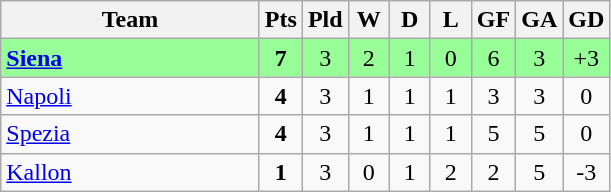<table class=wikitable style="text-align:center">
<tr>
<th width=165>Team</th>
<th width=20>Pts</th>
<th width=20>Pld</th>
<th width=20>W</th>
<th width=20>D</th>
<th width=20>L</th>
<th width=20>GF</th>
<th width=20>GA</th>
<th width=20>GD</th>
</tr>
<tr |- align=center style="background:#98FF98;">
<td style="text-align:left"> <strong><a href='#'>Siena</a></strong></td>
<td><strong>7</strong></td>
<td>3</td>
<td>2</td>
<td>1</td>
<td>0</td>
<td>6</td>
<td>3</td>
<td>+3</td>
</tr>
<tr>
<td style="text-align:left"> <a href='#'>Napoli</a></td>
<td><strong>4</strong></td>
<td>3</td>
<td>1</td>
<td>1</td>
<td>1</td>
<td>3</td>
<td>3</td>
<td>0</td>
</tr>
<tr>
<td style="text-align:left"> <a href='#'>Spezia</a></td>
<td><strong>4</strong></td>
<td>3</td>
<td>1</td>
<td>1</td>
<td>1</td>
<td>5</td>
<td>5</td>
<td>0</td>
</tr>
<tr>
<td style="text-align:left"> <a href='#'>Kallon</a></td>
<td><strong>1</strong></td>
<td>3</td>
<td>0</td>
<td>1</td>
<td>2</td>
<td>2</td>
<td>5</td>
<td>-3</td>
</tr>
</table>
